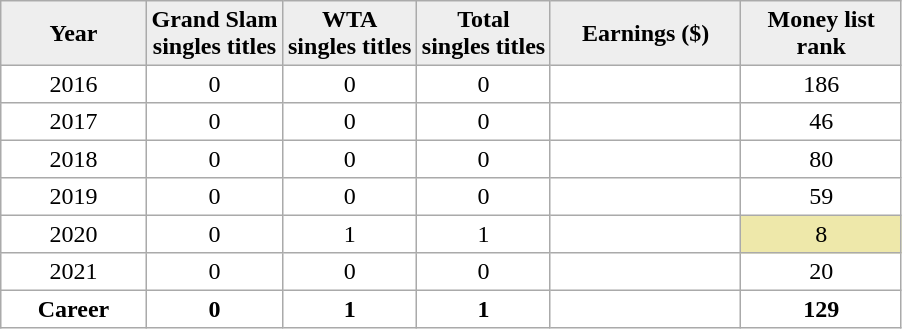<table cellpadding="3" cellspacing="0" border="1" style="border:#aaa;solid:1px;border-collapse:collapse;text-align:center">
<tr style="background:#eee;">
<td width="90"><strong>Year</strong></td>
<td><strong>Grand Slam<br>singles titles</strong></td>
<td><strong>WTA <br>singles titles</strong></td>
<td><strong>Total<br>singles titles</strong></td>
<td width="120"><strong>Earnings ($)</strong></td>
<td width="100"><strong>Money list rank</strong></td>
</tr>
<tr>
<td>2016</td>
<td>0</td>
<td>0</td>
<td>0</td>
<td align="right"></td>
<td>186</td>
</tr>
<tr>
<td>2017</td>
<td>0</td>
<td>0</td>
<td>0</td>
<td align="right"></td>
<td>46</td>
</tr>
<tr>
<td>2018</td>
<td>0</td>
<td>0</td>
<td>0</td>
<td align="right"></td>
<td>80</td>
</tr>
<tr>
<td>2019</td>
<td>0</td>
<td>0</td>
<td>0</td>
<td align="right"></td>
<td>59</td>
</tr>
<tr>
<td>2020</td>
<td>0</td>
<td>1</td>
<td>1</td>
<td align="right"></td>
<td bgcolor=eee8aa>8</td>
</tr>
<tr>
<td>2021</td>
<td>0</td>
<td>0</td>
<td>0</td>
<td align="right"></td>
<td>20</td>
</tr>
<tr style="font-weight:bold;">
<td>Career</td>
<td>0</td>
<td>1</td>
<td>1</td>
<td align="right"></td>
<td>129</td>
</tr>
</table>
